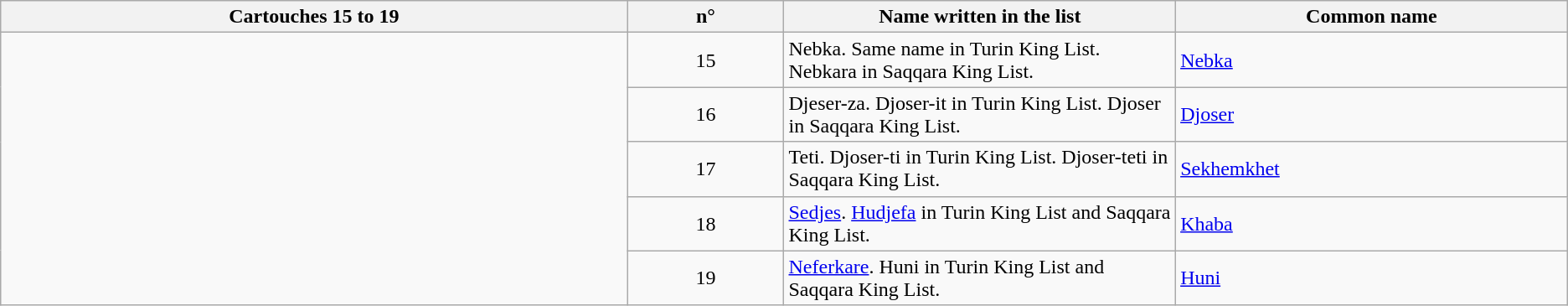<table class="wikitable">
<tr>
<th width = "40%">Cartouches 15 to 19</th>
<th width = "10%">n°</th>
<th width = "25%">Name written in the list</th>
<th width = "25%">Common name</th>
</tr>
<tr>
<td rowspan = "5"></td>
<td align = "center">15</td>
<td>Nebka. Same name in Turin King List. Nebkara in Saqqara King List.</td>
<td><a href='#'>Nebka</a></td>
</tr>
<tr>
<td align = "center">16</td>
<td>Djeser-za. Djoser-it in Turin King List. Djoser in Saqqara King List.</td>
<td><a href='#'>Djoser</a></td>
</tr>
<tr>
<td align = "center">17</td>
<td>Teti. Djoser-ti in Turin King List. Djoser-teti in Saqqara King List.</td>
<td><a href='#'>Sekhemkhet</a></td>
</tr>
<tr>
<td align = "center">18</td>
<td><a href='#'>Sedjes</a>. <a href='#'>Hudjefa</a> in Turin King List and Saqqara King List.</td>
<td><a href='#'>Khaba</a></td>
</tr>
<tr>
<td align = "center">19</td>
<td><a href='#'>Neferkare</a>. Huni in Turin King List and Saqqara King List.</td>
<td><a href='#'>Huni</a></td>
</tr>
</table>
